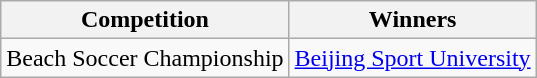<table class="wikitable">
<tr>
<th>Competition</th>
<th>Winners</th>
</tr>
<tr>
<td>Beach Soccer Championship</td>
<td><a href='#'>Beijing Sport University</a></td>
</tr>
</table>
